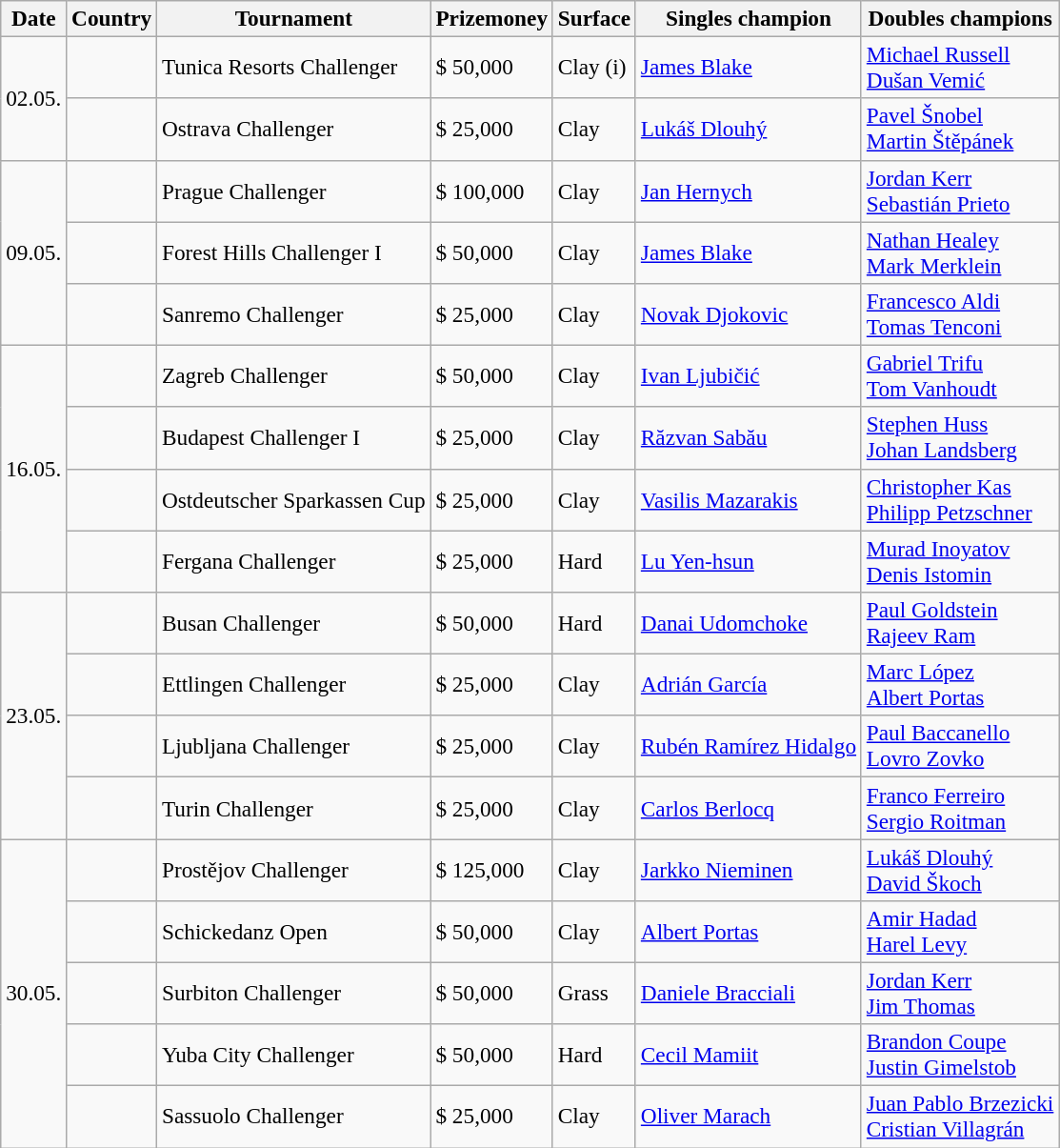<table class="sortable wikitable" style=font-size:97%>
<tr>
<th>Date</th>
<th>Country</th>
<th>Tournament</th>
<th>Prizemoney</th>
<th>Surface</th>
<th>Singles champion</th>
<th>Doubles champions</th>
</tr>
<tr>
<td rowspan="2">02.05.</td>
<td></td>
<td>Tunica Resorts Challenger</td>
<td>$ 50,000</td>
<td>Clay (i)</td>
<td> <a href='#'>James Blake</a></td>
<td> <a href='#'>Michael Russell</a><br> <a href='#'>Dušan Vemić</a></td>
</tr>
<tr>
<td></td>
<td>Ostrava Challenger</td>
<td>$ 25,000</td>
<td>Clay</td>
<td> <a href='#'>Lukáš Dlouhý</a></td>
<td> <a href='#'>Pavel Šnobel</a> <br>  <a href='#'>Martin Štěpánek</a></td>
</tr>
<tr>
<td rowspan="3">09.05.</td>
<td></td>
<td>Prague Challenger</td>
<td>$ 100,000</td>
<td>Clay</td>
<td> <a href='#'>Jan Hernych</a></td>
<td> <a href='#'>Jordan Kerr</a> <br> <a href='#'>Sebastián Prieto</a></td>
</tr>
<tr>
<td></td>
<td>Forest Hills Challenger I</td>
<td>$ 50,000</td>
<td>Clay</td>
<td> <a href='#'>James Blake</a></td>
<td> <a href='#'>Nathan Healey</a><br> <a href='#'>Mark Merklein</a></td>
</tr>
<tr>
<td></td>
<td>Sanremo Challenger</td>
<td>$ 25,000</td>
<td>Clay</td>
<td> <a href='#'>Novak Djokovic</a></td>
<td> <a href='#'>Francesco Aldi</a><br> <a href='#'>Tomas Tenconi</a></td>
</tr>
<tr>
<td rowspan="4">16.05.</td>
<td></td>
<td>Zagreb Challenger</td>
<td>$ 50,000</td>
<td>Clay</td>
<td> <a href='#'>Ivan Ljubičić</a></td>
<td> <a href='#'>Gabriel Trifu</a><br> <a href='#'>Tom Vanhoudt</a></td>
</tr>
<tr>
<td></td>
<td>Budapest Challenger I</td>
<td>$ 25,000</td>
<td>Clay</td>
<td> <a href='#'>Răzvan Sabău</a></td>
<td> <a href='#'>Stephen Huss</a><br> <a href='#'>Johan Landsberg</a></td>
</tr>
<tr>
<td></td>
<td>Ostdeutscher Sparkassen Cup</td>
<td>$ 25,000</td>
<td>Clay</td>
<td> <a href='#'>Vasilis Mazarakis</a></td>
<td> <a href='#'>Christopher Kas</a> <br> <a href='#'>Philipp Petzschner</a></td>
</tr>
<tr>
<td></td>
<td>Fergana Challenger</td>
<td>$ 25,000</td>
<td>Hard</td>
<td> <a href='#'>Lu Yen-hsun</a></td>
<td> <a href='#'>Murad Inoyatov</a> <br>  <a href='#'>Denis Istomin</a></td>
</tr>
<tr>
<td rowspan="4">23.05.</td>
<td></td>
<td>Busan Challenger</td>
<td>$ 50,000</td>
<td>Hard</td>
<td> <a href='#'>Danai Udomchoke</a></td>
<td> <a href='#'>Paul Goldstein</a><br> <a href='#'>Rajeev Ram</a></td>
</tr>
<tr>
<td></td>
<td>Ettlingen Challenger</td>
<td>$ 25,000</td>
<td>Clay</td>
<td> <a href='#'>Adrián García</a></td>
<td> <a href='#'>Marc López</a><br> <a href='#'>Albert Portas</a></td>
</tr>
<tr>
<td></td>
<td>Ljubljana Challenger</td>
<td>$ 25,000</td>
<td>Clay</td>
<td> <a href='#'>Rubén Ramírez Hidalgo</a></td>
<td> <a href='#'>Paul Baccanello</a><br> <a href='#'>Lovro Zovko</a></td>
</tr>
<tr>
<td></td>
<td>Turin Challenger</td>
<td>$ 25,000</td>
<td>Clay</td>
<td> <a href='#'>Carlos Berlocq</a></td>
<td> <a href='#'>Franco Ferreiro</a><br> <a href='#'>Sergio Roitman</a></td>
</tr>
<tr>
<td rowspan="5">30.05.</td>
<td></td>
<td>Prostějov Challenger</td>
<td>$ 125,000</td>
<td>Clay</td>
<td> <a href='#'>Jarkko Nieminen</a></td>
<td> <a href='#'>Lukáš Dlouhý</a> <br>  <a href='#'>David Škoch</a></td>
</tr>
<tr>
<td></td>
<td>Schickedanz Open</td>
<td>$ 50,000</td>
<td>Clay</td>
<td> <a href='#'>Albert Portas</a></td>
<td> <a href='#'>Amir Hadad</a><br> <a href='#'>Harel Levy</a></td>
</tr>
<tr>
<td></td>
<td>Surbiton Challenger</td>
<td>$ 50,000</td>
<td>Grass</td>
<td> <a href='#'>Daniele Bracciali</a></td>
<td> <a href='#'>Jordan Kerr</a> <br>  <a href='#'>Jim Thomas</a></td>
</tr>
<tr>
<td></td>
<td>Yuba City Challenger</td>
<td>$ 50,000</td>
<td>Hard</td>
<td> <a href='#'>Cecil Mamiit</a></td>
<td> <a href='#'>Brandon Coupe</a><br> <a href='#'>Justin Gimelstob</a></td>
</tr>
<tr>
<td></td>
<td>Sassuolo Challenger</td>
<td>$ 25,000</td>
<td>Clay</td>
<td> <a href='#'>Oliver Marach</a></td>
<td> <a href='#'>Juan Pablo Brzezicki</a><br> <a href='#'>Cristian Villagrán</a></td>
</tr>
</table>
